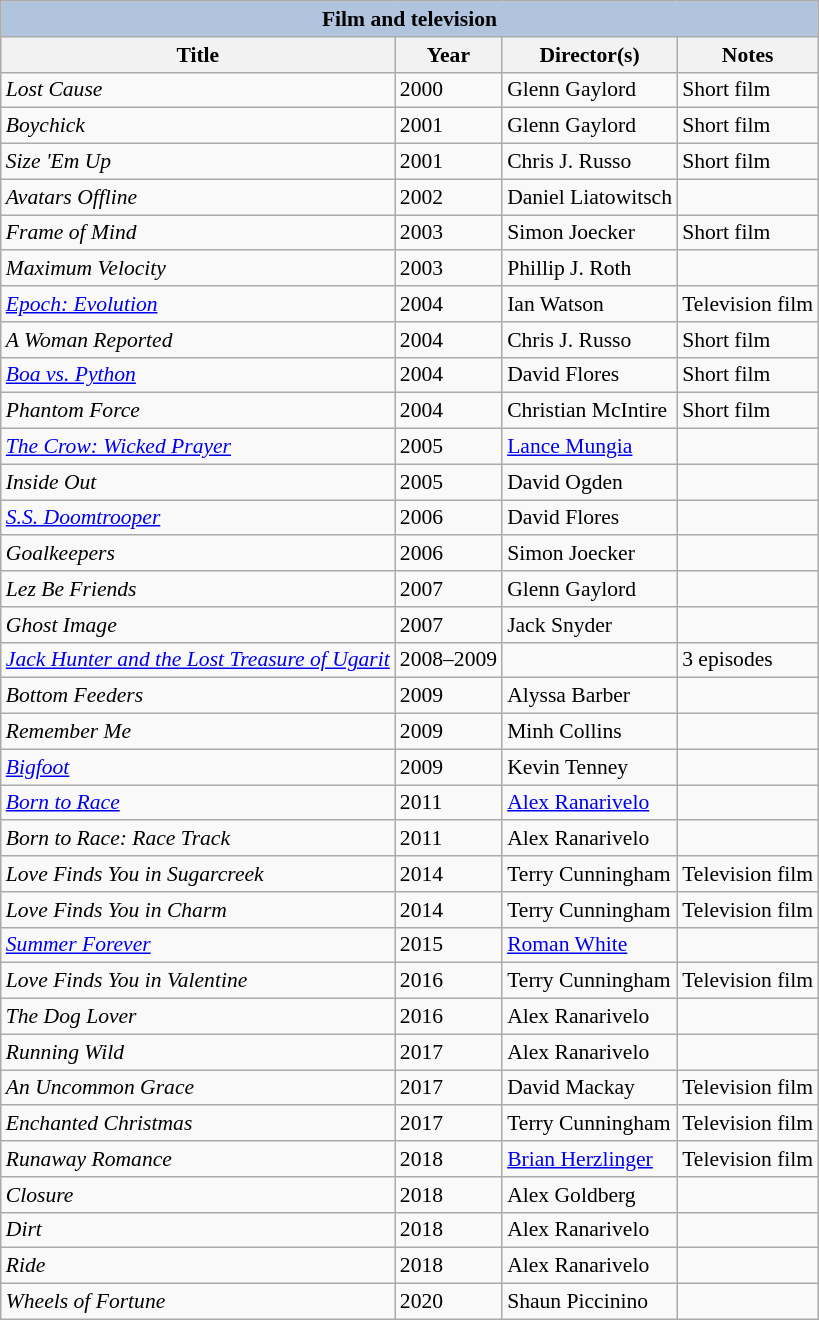<table class="wikitable" style="font-size: 90%;">
<tr>
<th colspan="4" style="background: LightSteelBlue;">Film and television</th>
</tr>
<tr>
<th>Title</th>
<th>Year</th>
<th>Director(s)</th>
<th>Notes</th>
</tr>
<tr>
<td><em>Lost Cause</em></td>
<td>2000</td>
<td>Glenn Gaylord</td>
<td>Short film</td>
</tr>
<tr>
<td><em>Boychick</em></td>
<td>2001</td>
<td>Glenn Gaylord</td>
<td>Short film</td>
</tr>
<tr>
<td><em>Size 'Em Up</em></td>
<td>2001</td>
<td>Chris J. Russo</td>
<td>Short film</td>
</tr>
<tr>
<td><em>Avatars Offline</em></td>
<td>2002</td>
<td>Daniel Liatowitsch</td>
<td></td>
</tr>
<tr>
<td><em>Frame of Mind</em></td>
<td>2003</td>
<td>Simon Joecker</td>
<td>Short film</td>
</tr>
<tr>
<td><em>Maximum Velocity</em></td>
<td>2003</td>
<td>Phillip J. Roth</td>
<td></td>
</tr>
<tr>
<td><em><a href='#'>Epoch: Evolution</a></em></td>
<td>2004</td>
<td>Ian Watson</td>
<td>Television film</td>
</tr>
<tr>
<td><em>A Woman Reported</em></td>
<td>2004</td>
<td>Chris J. Russo</td>
<td>Short film</td>
</tr>
<tr>
<td><em><a href='#'>Boa vs. Python</a></em></td>
<td>2004</td>
<td>David Flores</td>
<td>Short film</td>
</tr>
<tr>
<td><em>Phantom Force</em></td>
<td>2004</td>
<td>Christian McIntire</td>
<td>Short film</td>
</tr>
<tr>
<td><em><a href='#'>The Crow: Wicked Prayer</a></em></td>
<td>2005</td>
<td><a href='#'>Lance Mungia</a></td>
<td></td>
</tr>
<tr>
<td><em>Inside Out</em></td>
<td>2005</td>
<td>David Ogden</td>
<td></td>
</tr>
<tr>
<td><em><a href='#'>S.S. Doomtrooper</a></em></td>
<td>2006</td>
<td>David Flores</td>
<td></td>
</tr>
<tr>
<td><em>Goalkeepers</em></td>
<td>2006</td>
<td>Simon Joecker</td>
<td></td>
</tr>
<tr>
<td><em>Lez Be Friends</em></td>
<td>2007</td>
<td>Glenn Gaylord</td>
<td></td>
</tr>
<tr>
<td><em>Ghost Image</em></td>
<td>2007</td>
<td>Jack Snyder</td>
<td></td>
</tr>
<tr>
<td><em><a href='#'>Jack Hunter and the Lost Treasure of Ugarit</a></em></td>
<td>2008–2009</td>
<td></td>
<td>3 episodes</td>
</tr>
<tr>
<td><em>Bottom Feeders</em></td>
<td>2009</td>
<td>Alyssa Barber</td>
<td></td>
</tr>
<tr>
<td><em>Remember Me</em></td>
<td>2009</td>
<td>Minh Collins</td>
<td></td>
</tr>
<tr>
<td><em><a href='#'>Bigfoot</a></em></td>
<td>2009</td>
<td>Kevin Tenney</td>
<td></td>
</tr>
<tr>
<td><em><a href='#'>Born to Race</a></em></td>
<td>2011</td>
<td><a href='#'>Alex Ranarivelo</a></td>
<td></td>
</tr>
<tr>
<td><em>Born to Race: Race Track</em></td>
<td>2011</td>
<td>Alex Ranarivelo</td>
<td></td>
</tr>
<tr>
<td><em>Love Finds You in Sugarcreek</em></td>
<td>2014</td>
<td>Terry Cunningham</td>
<td>Television film</td>
</tr>
<tr>
<td><em>Love Finds You in Charm</em></td>
<td>2014</td>
<td>Terry Cunningham</td>
<td>Television film</td>
</tr>
<tr>
<td><em><a href='#'>Summer Forever</a></em></td>
<td>2015</td>
<td><a href='#'>Roman White</a></td>
<td></td>
</tr>
<tr>
<td><em>Love Finds You in Valentine</em></td>
<td>2016</td>
<td>Terry Cunningham</td>
<td>Television film</td>
</tr>
<tr>
<td><em>The Dog Lover</em></td>
<td>2016</td>
<td>Alex Ranarivelo</td>
<td></td>
</tr>
<tr>
<td><em>Running Wild</em></td>
<td>2017</td>
<td>Alex Ranarivelo</td>
<td></td>
</tr>
<tr>
<td><em>An Uncommon Grace</em></td>
<td>2017</td>
<td>David Mackay</td>
<td>Television film</td>
</tr>
<tr>
<td><em>Enchanted Christmas</em></td>
<td>2017</td>
<td>Terry Cunningham</td>
<td>Television film</td>
</tr>
<tr>
<td><em>Runaway Romance</em></td>
<td>2018</td>
<td><a href='#'>Brian Herzlinger</a></td>
<td>Television film</td>
</tr>
<tr>
<td><em>Closure</em></td>
<td>2018</td>
<td>Alex Goldberg</td>
<td></td>
</tr>
<tr>
<td><em>Dirt</em></td>
<td>2018</td>
<td>Alex Ranarivelo</td>
<td></td>
</tr>
<tr>
<td><em>Ride</em></td>
<td>2018</td>
<td>Alex Ranarivelo</td>
<td></td>
</tr>
<tr>
<td><em>Wheels of Fortune</em></td>
<td>2020</td>
<td>Shaun Piccinino</td>
<td></td>
</tr>
</table>
